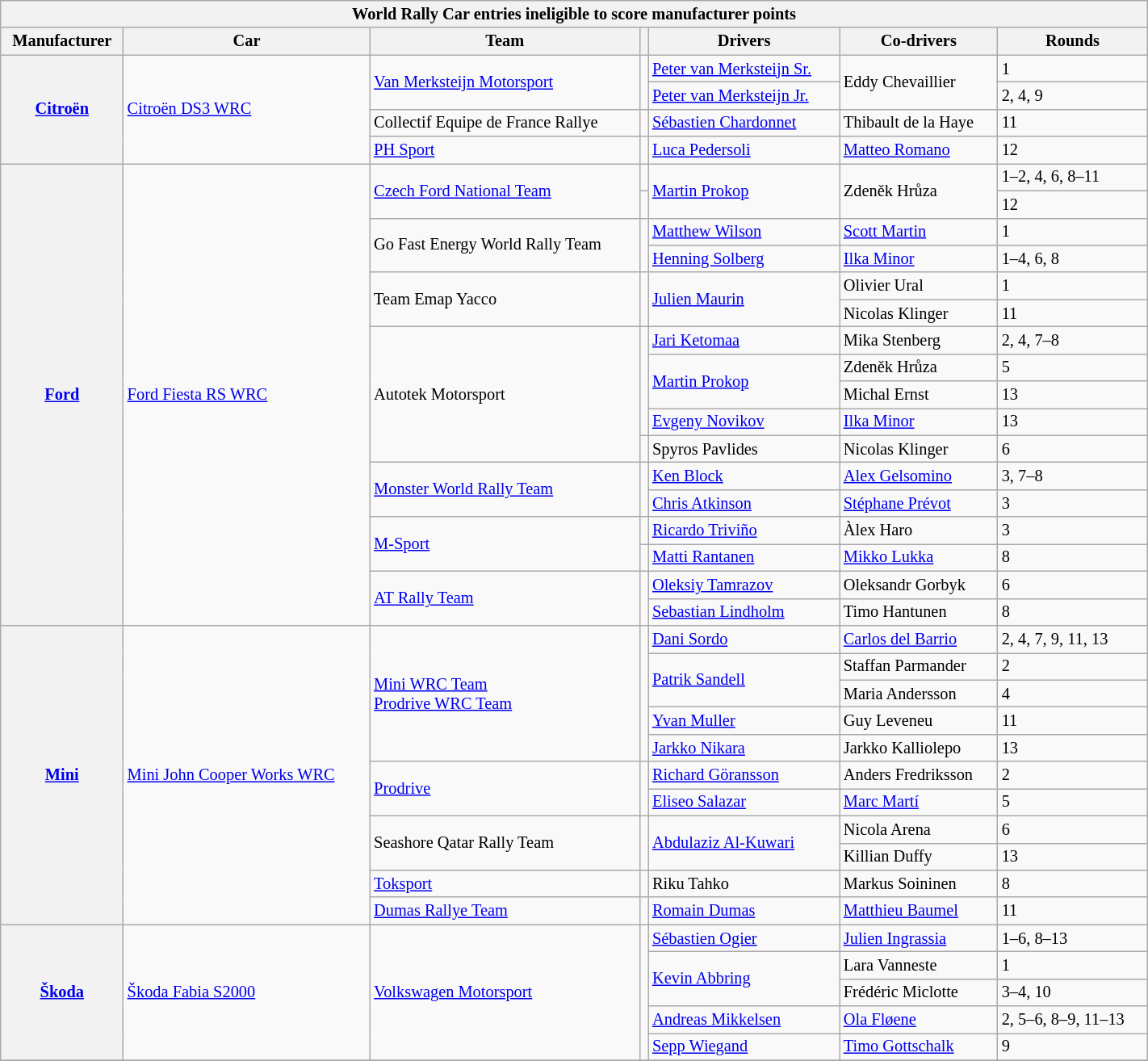<table class="wikitable" width=75% style="font-size: 85%; max-width: 950px">
<tr>
<th colspan=7>World Rally Car entries ineligible to score manufacturer points</th>
</tr>
<tr>
<th>Manufacturer</th>
<th>Car</th>
<th>Team</th>
<th></th>
<th>Drivers</th>
<th>Co-drivers</th>
<th>Rounds</th>
</tr>
<tr>
<th rowspan=4><a href='#'>Citroën</a></th>
<td rowspan=4><a href='#'>Citroën DS3 WRC</a></td>
<td rowspan=2 nowrap> <a href='#'>Van Merksteijn Motorsport</a></td>
<td rowspan="2" align="center"></td>
<td nowrap> <a href='#'>Peter van Merksteijn Sr.</a></td>
<td rowspan=2 nowrap> Eddy Chevaillier</td>
<td>1</td>
</tr>
<tr>
<td> <a href='#'>Peter van Merksteijn Jr.</a></td>
<td>2, 4, 9</td>
</tr>
<tr>
<td nowrap> Collectif Equipe de France Rallye</td>
<td align=center></td>
<td nowrap> <a href='#'>Sébastien Chardonnet</a></td>
<td nowrap> Thibault de la Haye</td>
<td>11</td>
</tr>
<tr>
<td> <a href='#'>PH Sport</a></td>
<td align=center></td>
<td> <a href='#'>Luca Pedersoli</a></td>
<td> <a href='#'>Matteo Romano</a></td>
<td>12</td>
</tr>
<tr>
<th rowspan=17><a href='#'>Ford</a></th>
<td rowspan=17><a href='#'>Ford Fiesta RS WRC</a></td>
<td rowspan=2> <a href='#'>Czech Ford National Team</a></td>
<td align=center></td>
<td rowspan=2> <a href='#'>Martin Prokop</a></td>
<td rowspan=2> Zdeněk Hrůza</td>
<td nowrap>1–2, 4, 6, 8–11</td>
</tr>
<tr>
<td align=center></td>
<td>12</td>
</tr>
<tr>
<td rowspan=2 nowrap> Go Fast Energy World Rally Team</td>
<td rowspan="2" align="center"></td>
<td> <a href='#'>Matthew Wilson</a></td>
<td> <a href='#'>Scott Martin</a></td>
<td>1</td>
</tr>
<tr>
<td> <a href='#'>Henning Solberg</a></td>
<td> <a href='#'>Ilka Minor</a></td>
<td>1–4, 6, 8</td>
</tr>
<tr>
<td rowspan="2"> Team Emap Yacco</td>
<td rowspan="2" align="center"></td>
<td rowspan="2"> <a href='#'>Julien Maurin</a></td>
<td> Olivier Ural</td>
<td>1</td>
</tr>
<tr>
<td> Nicolas Klinger</td>
<td>11</td>
</tr>
<tr>
<td rowspan=5> Autotek Motorsport</td>
<td rowspan="4" align="center"></td>
<td> <a href='#'>Jari Ketomaa</a></td>
<td> Mika Stenberg</td>
<td>2, 4, 7–8</td>
</tr>
<tr>
<td rowspan="2"> <a href='#'>Martin Prokop</a></td>
<td> Zdeněk Hrůza</td>
<td>5</td>
</tr>
<tr>
<td> Michal Ernst</td>
<td>13</td>
</tr>
<tr>
<td> <a href='#'>Evgeny Novikov</a></td>
<td> <a href='#'>Ilka Minor</a></td>
<td>13</td>
</tr>
<tr>
<td align=center></td>
<td> Spyros Pavlides</td>
<td> Nicolas Klinger</td>
<td>6</td>
</tr>
<tr>
<td rowspan=2> <a href='#'>Monster World Rally Team</a></td>
<td rowspan="2" align="center"></td>
<td> <a href='#'>Ken Block</a></td>
<td> <a href='#'>Alex Gelsomino</a></td>
<td>3, 7–8</td>
</tr>
<tr>
<td> <a href='#'>Chris Atkinson</a></td>
<td> <a href='#'>Stéphane Prévot</a></td>
<td>3</td>
</tr>
<tr>
<td rowspan="2"> <a href='#'>M-Sport</a></td>
<td align=center></td>
<td> <a href='#'>Ricardo Triviño</a></td>
<td> Àlex Haro</td>
<td>3</td>
</tr>
<tr>
<td align=center></td>
<td> <a href='#'>Matti Rantanen</a></td>
<td> <a href='#'>Mikko Lukka</a></td>
<td>8</td>
</tr>
<tr>
<td rowspan="2"> <a href='#'>AT Rally Team</a></td>
<td rowspan="2" align=center></td>
<td> <a href='#'>Oleksiy Tamrazov</a></td>
<td> Oleksandr Gorbyk</td>
<td>6</td>
</tr>
<tr>
<td> <a href='#'>Sebastian Lindholm</a></td>
<td> Timo Hantunen</td>
<td>8</td>
</tr>
<tr>
<th rowspan=11><a href='#'>Mini</a></th>
<td rowspan=11 nowrap><a href='#'>Mini John Cooper Works WRC</a></td>
<td rowspan=5 nowrap> <a href='#'>Mini WRC Team</a><br> <a href='#'>Prodrive WRC Team</a></td>
<td rowspan="5" align="center"></td>
<td> <a href='#'>Dani Sordo</a></td>
<td> <a href='#'>Carlos del Barrio</a></td>
<td nowrap>2, 4, 7, 9, 11, 13</td>
</tr>
<tr>
<td rowspan=2> <a href='#'>Patrik Sandell</a></td>
<td nowrap> Staffan Parmander</td>
<td>2</td>
</tr>
<tr>
<td> Maria Andersson</td>
<td>4</td>
</tr>
<tr>
<td> <a href='#'>Yvan Muller</a></td>
<td> Guy Leveneu</td>
<td>11</td>
</tr>
<tr>
<td> <a href='#'>Jarkko Nikara</a></td>
<td> Jarkko Kalliolepo</td>
<td>13</td>
</tr>
<tr>
<td rowspan="2"> <a href='#'>Prodrive</a></td>
<td rowspan="2" align=center></td>
<td> <a href='#'>Richard Göransson</a></td>
<td nowrap> Anders Fredriksson</td>
<td>2</td>
</tr>
<tr>
<td> <a href='#'>Eliseo Salazar</a></td>
<td> <a href='#'>Marc Martí</a></td>
<td>5</td>
</tr>
<tr>
<td rowspan="2"> Seashore Qatar Rally Team</td>
<td rowspan="2" align="center"></td>
<td rowspan="2"> <a href='#'>Abdulaziz Al-Kuwari</a></td>
<td> Nicola Arena</td>
<td>6</td>
</tr>
<tr>
<td> Killian Duffy</td>
<td>13</td>
</tr>
<tr>
<td> <a href='#'>Toksport</a></td>
<td align=center></td>
<td> Riku Tahko</td>
<td> Markus Soininen</td>
<td>8</td>
</tr>
<tr>
<td> <a href='#'>Dumas Rallye Team</a></td>
<td align=center></td>
<td> <a href='#'>Romain Dumas</a></td>
<td> <a href='#'>Matthieu Baumel</a></td>
<td>11</td>
</tr>
<tr>
<th rowspan=5><a href='#'>Škoda</a></th>
<td rowspan=5><a href='#'>Škoda Fabia S2000</a></td>
<td rowspan=5> <a href='#'>Volkswagen Motorsport</a></td>
<td rowspan="5" align="center"></td>
<td> <a href='#'>Sébastien Ogier</a></td>
<td> <a href='#'>Julien Ingrassia</a></td>
<td>1–6, 8–13</td>
</tr>
<tr>
<td rowspan=2> <a href='#'>Kevin Abbring</a></td>
<td> Lara Vanneste</td>
<td>1</td>
</tr>
<tr>
<td> Frédéric Miclotte</td>
<td>3–4, 10</td>
</tr>
<tr>
<td> <a href='#'>Andreas Mikkelsen</a></td>
<td> <a href='#'>Ola Fløene</a></td>
<td nowrap>2, 5–6, 8–9, 11–13</td>
</tr>
<tr>
<td> <a href='#'>Sepp Wiegand</a></td>
<td> <a href='#'>Timo Gottschalk</a></td>
<td>9</td>
</tr>
<tr>
</tr>
</table>
